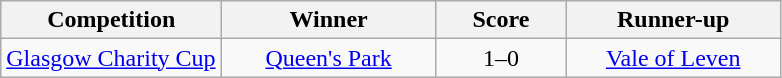<table class="wikitable" style="text-align: center;">
<tr>
<th width=140>Competition</th>
<th width=135>Winner</th>
<th width=80>Score</th>
<th width=135>Runner-up</th>
</tr>
<tr>
<td align=left><a href='#'>Glasgow Charity Cup</a></td>
<td><a href='#'>Queen's Park</a></td>
<td>1–0</td>
<td><a href='#'>Vale of Leven</a></td>
</tr>
</table>
